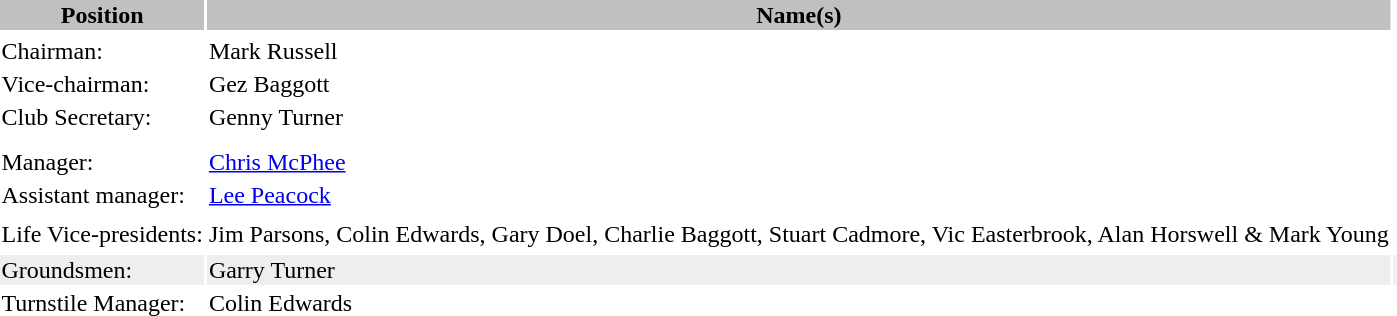<table class="toccolours">
<tr>
<th bgcolor=silver>Position</th>
<th bgcolor=silver>Name(s)</th>
</tr>
<tr bgcolor=#eeeeee>
</tr>
<tr>
<td>Chairman:</td>
<td>Mark Russell</td>
<td></td>
</tr>
<tr>
<td>Vice-chairman:</td>
<td>Gez Baggott</td>
<td></td>
</tr>
<tr>
<td>Club Secretary:</td>
<td>Genny Turner</td>
<td></td>
</tr>
<tr>
</tr>
<tr |Club General Manager:||Garry Turner||>
</tr>
<tr>
</tr>
<tr bgcolor=#eeeeee>
</tr>
<tr>
<td>Manager:</td>
<td><a href='#'>Chris McPhee</a></td>
<td></td>
</tr>
<tr>
<td>Assistant manager:</td>
<td><a href='#'>Lee Peacock</a></td>
<td></td>
</tr>
<tr>
</tr>
<tr bgcolor=#eeeeee>
</tr>
<tr>
<td>Life Vice-presidents:</td>
<td>Jim Parsons, Colin Edwards, Gary Doel, Charlie Baggott, Stuart Cadmore, Vic Easterbrook, Alan Horswell & Mark Young</td>
<td></td>
</tr>
<tr>
</tr>
<tr bgcolor=#eeeeee>
<td>Groundsmen:</td>
<td>Garry Turner</td>
<td></td>
</tr>
<tr>
<td>Turnstile Manager:</td>
<td>Colin Edwards</td>
<td></td>
</tr>
</table>
